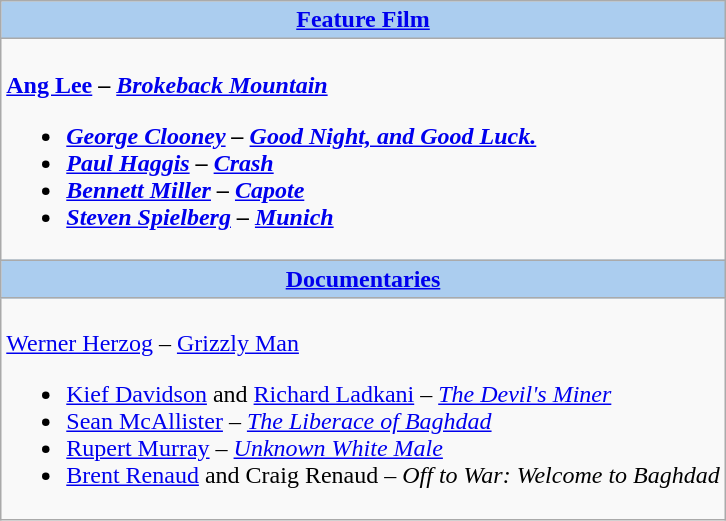<table class=wikitable style="width="100%">
<tr>
<th colspan="2" style="background:#abcdef;"><a href='#'>Feature Film</a></th>
</tr>
<tr>
<td colspan="2" style="vertical-align:top;"><br><strong><a href='#'>Ang Lee</a> – <em><a href='#'>Brokeback Mountain</a><strong><em><ul><li><a href='#'>George Clooney</a> – </em><a href='#'>Good Night, and Good Luck.</a><em></li><li><a href='#'>Paul Haggis</a> – </em><a href='#'>Crash</a><em></li><li><a href='#'>Bennett Miller</a> – </em><a href='#'>Capote</a><em></li><li><a href='#'>Steven Spielberg</a> – </em><a href='#'>Munich</a><em></li></ul></td>
</tr>
<tr>
<th colspan="2" style="background:#abcdef;"><a href='#'>Documentaries</a></th>
</tr>
<tr>
<td colspan="2" style="vertical-align:top;"><br></strong><a href='#'>Werner Herzog</a> – </em><a href='#'>Grizzly Man</a></em></strong><ul><li><a href='#'>Kief Davidson</a> and <a href='#'>Richard Ladkani</a> – <em><a href='#'>The Devil's Miner</a></em></li><li><a href='#'>Sean McAllister</a> – <em><a href='#'>The Liberace of Baghdad</a></em></li><li><a href='#'>Rupert Murray</a> – <em><a href='#'>Unknown White Male</a></em></li><li><a href='#'>Brent Renaud</a> and Craig Renaud – <em>Off to War: Welcome to Baghdad</em></li></ul></td>
</tr>
</table>
